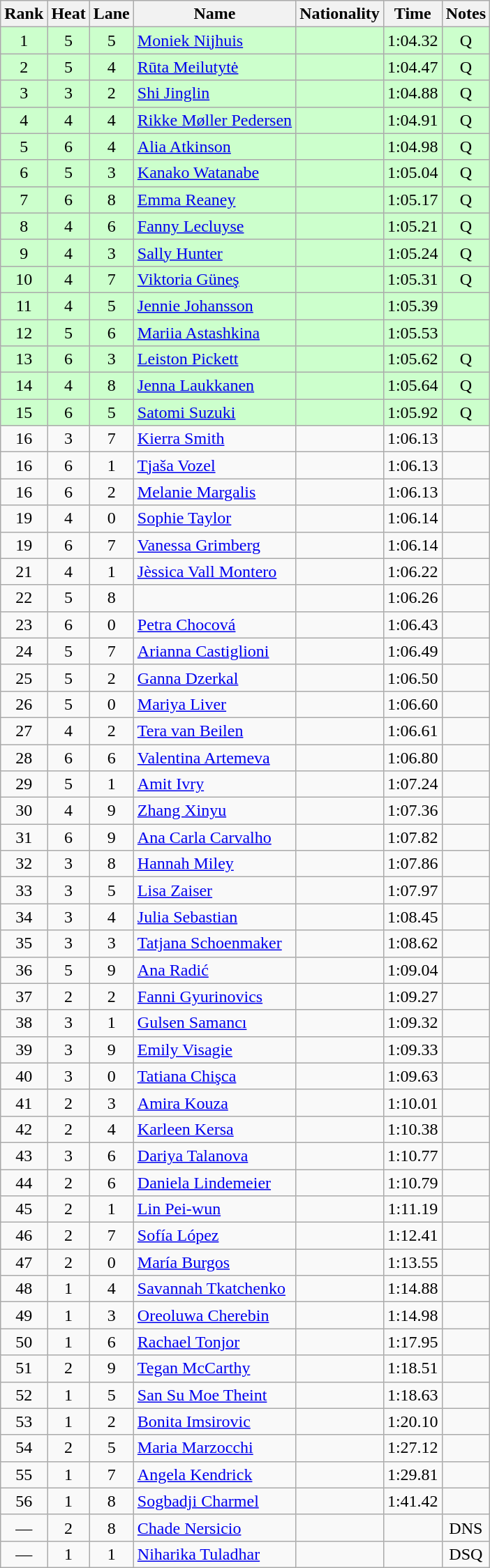<table class="wikitable sortable" style="text-align:center">
<tr>
<th>Rank</th>
<th>Heat</th>
<th>Lane</th>
<th>Name</th>
<th>Nationality</th>
<th>Time</th>
<th>Notes</th>
</tr>
<tr bgcolor=ccffcc>
<td>1</td>
<td>5</td>
<td>5</td>
<td align=left><a href='#'>Moniek Nijhuis</a></td>
<td align=left></td>
<td>1:04.32</td>
<td>Q</td>
</tr>
<tr bgcolor=ccffcc>
<td>2</td>
<td>5</td>
<td>4</td>
<td align=left><a href='#'>Rūta Meilutytė</a></td>
<td align=left></td>
<td>1:04.47</td>
<td>Q</td>
</tr>
<tr bgcolor=ccffcc>
<td>3</td>
<td>3</td>
<td>2</td>
<td align=left><a href='#'>Shi Jinglin</a></td>
<td align=left></td>
<td>1:04.88</td>
<td>Q</td>
</tr>
<tr bgcolor=ccffcc>
<td>4</td>
<td>4</td>
<td>4</td>
<td align=left><a href='#'>Rikke Møller Pedersen</a></td>
<td align=left></td>
<td>1:04.91</td>
<td>Q</td>
</tr>
<tr bgcolor=ccffcc>
<td>5</td>
<td>6</td>
<td>4</td>
<td align=left><a href='#'>Alia Atkinson</a></td>
<td align=left></td>
<td>1:04.98</td>
<td>Q</td>
</tr>
<tr bgcolor=ccffcc>
<td>6</td>
<td>5</td>
<td>3</td>
<td align=left><a href='#'>Kanako Watanabe</a></td>
<td align=left></td>
<td>1:05.04</td>
<td>Q</td>
</tr>
<tr bgcolor=ccffcc>
<td>7</td>
<td>6</td>
<td>8</td>
<td align=left><a href='#'>Emma Reaney</a></td>
<td align=left></td>
<td>1:05.17</td>
<td>Q</td>
</tr>
<tr bgcolor=ccffcc>
<td>8</td>
<td>4</td>
<td>6</td>
<td align=left><a href='#'>Fanny Lecluyse</a></td>
<td align=left></td>
<td>1:05.21</td>
<td>Q</td>
</tr>
<tr bgcolor=ccffcc>
<td>9</td>
<td>4</td>
<td>3</td>
<td align=left><a href='#'>Sally Hunter</a></td>
<td align=left></td>
<td>1:05.24</td>
<td>Q</td>
</tr>
<tr bgcolor=ccffcc>
<td>10</td>
<td>4</td>
<td>7</td>
<td align=left><a href='#'>Viktoria Güneş</a></td>
<td align=left></td>
<td>1:05.31</td>
<td>Q</td>
</tr>
<tr bgcolor=ccffcc>
<td>11</td>
<td>4</td>
<td>5</td>
<td align=left><a href='#'>Jennie Johansson</a></td>
<td align=left></td>
<td>1:05.39</td>
<td></td>
</tr>
<tr bgcolor=ccffcc>
<td>12</td>
<td>5</td>
<td>6</td>
<td align=left><a href='#'>Mariia Astashkina</a></td>
<td align=left></td>
<td>1:05.53</td>
<td></td>
</tr>
<tr bgcolor=ccffcc>
<td>13</td>
<td>6</td>
<td>3</td>
<td align=left><a href='#'>Leiston Pickett</a></td>
<td align=left></td>
<td>1:05.62</td>
<td>Q</td>
</tr>
<tr bgcolor=ccffcc>
<td>14</td>
<td>4</td>
<td>8</td>
<td align=left><a href='#'>Jenna Laukkanen</a></td>
<td align=left></td>
<td>1:05.64</td>
<td>Q</td>
</tr>
<tr bgcolor=ccffcc>
<td>15</td>
<td>6</td>
<td>5</td>
<td align=left><a href='#'>Satomi Suzuki</a></td>
<td align=left></td>
<td>1:05.92</td>
<td>Q</td>
</tr>
<tr>
<td>16</td>
<td>3</td>
<td>7</td>
<td align=left><a href='#'>Kierra Smith</a></td>
<td align=left></td>
<td>1:06.13</td>
<td></td>
</tr>
<tr>
<td>16</td>
<td>6</td>
<td>1</td>
<td align=left><a href='#'>Tjaša Vozel</a></td>
<td align=left></td>
<td>1:06.13</td>
<td></td>
</tr>
<tr>
<td>16</td>
<td>6</td>
<td>2</td>
<td align=left><a href='#'>Melanie Margalis</a></td>
<td align=left></td>
<td>1:06.13</td>
<td></td>
</tr>
<tr>
<td>19</td>
<td>4</td>
<td>0</td>
<td align=left><a href='#'>Sophie Taylor</a></td>
<td align=left></td>
<td>1:06.14</td>
<td></td>
</tr>
<tr>
<td>19</td>
<td>6</td>
<td>7</td>
<td align=left><a href='#'>Vanessa Grimberg</a></td>
<td align=left></td>
<td>1:06.14</td>
<td></td>
</tr>
<tr>
<td>21</td>
<td>4</td>
<td>1</td>
<td align=left><a href='#'>Jèssica Vall Montero</a></td>
<td align=left></td>
<td>1:06.22</td>
<td></td>
</tr>
<tr>
<td>22</td>
<td>5</td>
<td>8</td>
<td align=left></td>
<td align=left></td>
<td>1:06.26</td>
<td></td>
</tr>
<tr>
<td>23</td>
<td>6</td>
<td>0</td>
<td align=left><a href='#'>Petra Chocová</a></td>
<td align=left></td>
<td>1:06.43</td>
<td></td>
</tr>
<tr>
<td>24</td>
<td>5</td>
<td>7</td>
<td align=left><a href='#'>Arianna Castiglioni</a></td>
<td align=left></td>
<td>1:06.49</td>
<td></td>
</tr>
<tr>
<td>25</td>
<td>5</td>
<td>2</td>
<td align=left><a href='#'>Ganna Dzerkal</a></td>
<td align=left></td>
<td>1:06.50</td>
<td></td>
</tr>
<tr>
<td>26</td>
<td>5</td>
<td>0</td>
<td align=left><a href='#'>Mariya Liver</a></td>
<td align=left></td>
<td>1:06.60</td>
<td></td>
</tr>
<tr>
<td>27</td>
<td>4</td>
<td>2</td>
<td align=left><a href='#'>Tera van Beilen</a></td>
<td align=left></td>
<td>1:06.61</td>
<td></td>
</tr>
<tr>
<td>28</td>
<td>6</td>
<td>6</td>
<td align=left><a href='#'>Valentina Artemeva</a></td>
<td align=left></td>
<td>1:06.80</td>
<td></td>
</tr>
<tr>
<td>29</td>
<td>5</td>
<td>1</td>
<td align=left><a href='#'>Amit Ivry</a></td>
<td align=left></td>
<td>1:07.24</td>
<td></td>
</tr>
<tr>
<td>30</td>
<td>4</td>
<td>9</td>
<td align=left><a href='#'>Zhang Xinyu</a></td>
<td align=left></td>
<td>1:07.36</td>
<td></td>
</tr>
<tr>
<td>31</td>
<td>6</td>
<td>9</td>
<td align=left><a href='#'>Ana Carla Carvalho</a></td>
<td align=left></td>
<td>1:07.82</td>
<td></td>
</tr>
<tr>
<td>32</td>
<td>3</td>
<td>8</td>
<td align=left><a href='#'>Hannah Miley</a></td>
<td align=left></td>
<td>1:07.86</td>
<td></td>
</tr>
<tr>
<td>33</td>
<td>3</td>
<td>5</td>
<td align=left><a href='#'>Lisa Zaiser</a></td>
<td align=left></td>
<td>1:07.97</td>
<td></td>
</tr>
<tr>
<td>34</td>
<td>3</td>
<td>4</td>
<td align=left><a href='#'>Julia Sebastian</a></td>
<td align=left></td>
<td>1:08.45</td>
<td></td>
</tr>
<tr>
<td>35</td>
<td>3</td>
<td>3</td>
<td align=left><a href='#'>Tatjana Schoenmaker</a></td>
<td align=left></td>
<td>1:08.62</td>
<td></td>
</tr>
<tr>
<td>36</td>
<td>5</td>
<td>9</td>
<td align=left><a href='#'>Ana Radić</a></td>
<td align=left></td>
<td>1:09.04</td>
<td></td>
</tr>
<tr>
<td>37</td>
<td>2</td>
<td>2</td>
<td align=left><a href='#'>Fanni Gyurinovics</a></td>
<td align=left></td>
<td>1:09.27</td>
<td></td>
</tr>
<tr>
<td>38</td>
<td>3</td>
<td>1</td>
<td align=left><a href='#'>Gulsen Samancı</a></td>
<td align=left></td>
<td>1:09.32</td>
<td></td>
</tr>
<tr>
<td>39</td>
<td>3</td>
<td>9</td>
<td align=left><a href='#'>Emily Visagie</a></td>
<td align=left></td>
<td>1:09.33</td>
<td></td>
</tr>
<tr>
<td>40</td>
<td>3</td>
<td>0</td>
<td align=left><a href='#'>Tatiana Chişca</a></td>
<td align=left></td>
<td>1:09.63</td>
<td></td>
</tr>
<tr>
<td>41</td>
<td>2</td>
<td>3</td>
<td align=left><a href='#'>Amira Kouza</a></td>
<td align=left></td>
<td>1:10.01</td>
<td></td>
</tr>
<tr>
<td>42</td>
<td>2</td>
<td>4</td>
<td align=left><a href='#'>Karleen Kersa</a></td>
<td align=left></td>
<td>1:10.38</td>
<td></td>
</tr>
<tr>
<td>43</td>
<td>3</td>
<td>6</td>
<td align=left><a href='#'>Dariya Talanova</a></td>
<td align=left></td>
<td>1:10.77</td>
<td></td>
</tr>
<tr>
<td>44</td>
<td>2</td>
<td>6</td>
<td align=left><a href='#'>Daniela Lindemeier</a></td>
<td align=left></td>
<td>1:10.79</td>
<td></td>
</tr>
<tr>
<td>45</td>
<td>2</td>
<td>1</td>
<td align=left><a href='#'>Lin Pei-wun</a></td>
<td align=left></td>
<td>1:11.19</td>
<td></td>
</tr>
<tr>
<td>46</td>
<td>2</td>
<td>7</td>
<td align=left><a href='#'>Sofía López</a></td>
<td align=left></td>
<td>1:12.41</td>
<td></td>
</tr>
<tr>
<td>47</td>
<td>2</td>
<td>0</td>
<td align=left><a href='#'>María Burgos</a></td>
<td align=left></td>
<td>1:13.55</td>
<td></td>
</tr>
<tr>
<td>48</td>
<td>1</td>
<td>4</td>
<td align=left><a href='#'>Savannah Tkatchenko</a></td>
<td align=left></td>
<td>1:14.88</td>
<td></td>
</tr>
<tr>
<td>49</td>
<td>1</td>
<td>3</td>
<td align=left><a href='#'>Oreoluwa Cherebin</a></td>
<td align=left></td>
<td>1:14.98</td>
<td></td>
</tr>
<tr>
<td>50</td>
<td>1</td>
<td>6</td>
<td align=left><a href='#'>Rachael Tonjor</a></td>
<td align=left></td>
<td>1:17.95</td>
<td></td>
</tr>
<tr>
<td>51</td>
<td>2</td>
<td>9</td>
<td align=left><a href='#'>Tegan McCarthy</a></td>
<td align=left></td>
<td>1:18.51</td>
<td></td>
</tr>
<tr>
<td>52</td>
<td>1</td>
<td>5</td>
<td align=left><a href='#'>San Su Moe Theint</a></td>
<td align=left></td>
<td>1:18.63</td>
<td></td>
</tr>
<tr>
<td>53</td>
<td>1</td>
<td>2</td>
<td align=left><a href='#'>Bonita Imsirovic</a></td>
<td align=left></td>
<td>1:20.10</td>
<td></td>
</tr>
<tr>
<td>54</td>
<td>2</td>
<td>5</td>
<td align=left><a href='#'>Maria Marzocchi</a></td>
<td align=left></td>
<td>1:27.12</td>
<td></td>
</tr>
<tr>
<td>55</td>
<td>1</td>
<td>7</td>
<td align=left><a href='#'>Angela Kendrick</a></td>
<td align=left></td>
<td>1:29.81</td>
<td></td>
</tr>
<tr>
<td>56</td>
<td>1</td>
<td>8</td>
<td align=left><a href='#'>Sogbadji Charmel</a></td>
<td align=left></td>
<td>1:41.42</td>
<td></td>
</tr>
<tr>
<td>—</td>
<td>2</td>
<td>8</td>
<td align=left><a href='#'>Chade Nersicio</a></td>
<td align=left></td>
<td></td>
<td>DNS</td>
</tr>
<tr>
<td>—</td>
<td>1</td>
<td>1</td>
<td align=left><a href='#'>Niharika Tuladhar</a></td>
<td align=left></td>
<td></td>
<td>DSQ</td>
</tr>
</table>
